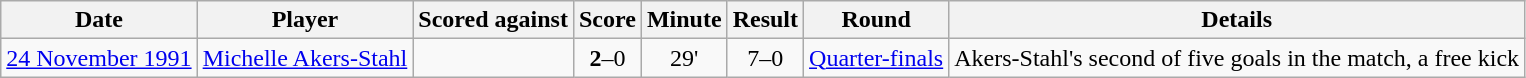<table class="wikitable">
<tr>
<th>Date</th>
<th>Player</th>
<th>Scored against</th>
<th>Score</th>
<th>Minute</th>
<th>Result</th>
<th>Round</th>
<th>Details</th>
</tr>
<tr>
<td><a href='#'>24 November 1991</a></td>
<td> <a href='#'>Michelle Akers-Stahl</a></td>
<td></td>
<td style="text-align:center"><strong>2</strong>–0</td>
<td style="text-align:center">29'</td>
<td style="text-align:center">7–0</td>
<td><a href='#'>Quarter-finals</a></td>
<td>Akers-Stahl's second of five goals in the match, a free kick</td>
</tr>
</table>
